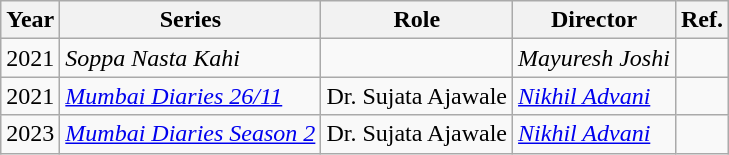<table class="wikitable">
<tr>
<th>Year</th>
<th>Series</th>
<th>Role</th>
<th>Director</th>
<th>Ref.</th>
</tr>
<tr>
<td>2021</td>
<td><em>Soppa Nasta Kahi</em></td>
<td></td>
<td><em>Mayuresh Joshi</em></td>
<td></td>
</tr>
<tr>
<td>2021</td>
<td><em><a href='#'>Mumbai Diaries 26/11</a></em></td>
<td>Dr. Sujata Ajawale</td>
<td><a href='#'><em>Nikhil Advani</em></a></td>
<td></td>
</tr>
<tr>
<td>2023</td>
<td><em> <a href='#'>Mumbai Diaries Season 2</a></em></td>
<td>Dr. Sujata Ajawale</td>
<td><a href='#'><em>Nikhil Advani</em></a></td>
<td></td>
</tr>
</table>
